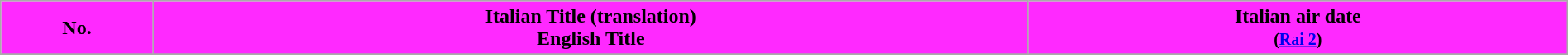<table class="wikitable plainrowheaders" style="width:100%; margin:auto;">
<tr>
<th scope="col" style="background-color: #FF29FF; color: #000000;">No.</th>
<th scope="col" style="background-color: #FF29FF; color: #000000;">Italian Title (translation)<br>English Title</th>
<th scope="col" style="background-color: #FF29FF; color: #000000;">Italian air date<br><small>(<a href='#'>Rai 2</a>)</small></th>
</tr>
<tr>
</tr>
</table>
